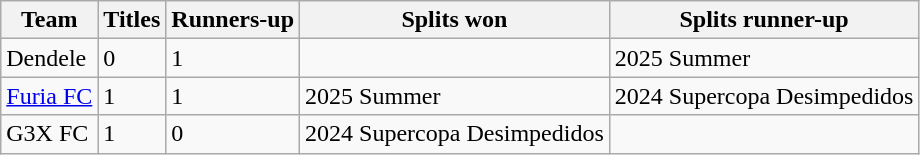<table class="wikitable sortable">
<tr>
<th>Team</th>
<th>Titles</th>
<th>Runners-up</th>
<th>Splits won</th>
<th>Splits runner-up</th>
</tr>
<tr>
<td> Dendele</td>
<td>0</td>
<td>1</td>
<td></td>
<td>2025 Summer</td>
</tr>
<tr>
<td> <a href='#'>Furia FC</a></td>
<td>1</td>
<td>1</td>
<td>2025 Summer</td>
<td>2024 Supercopa Desimpedidos</td>
</tr>
<tr>
<td> G3X FC</td>
<td>1</td>
<td>0</td>
<td>2024 Supercopa Desimpedidos</td>
<td></td>
</tr>
</table>
